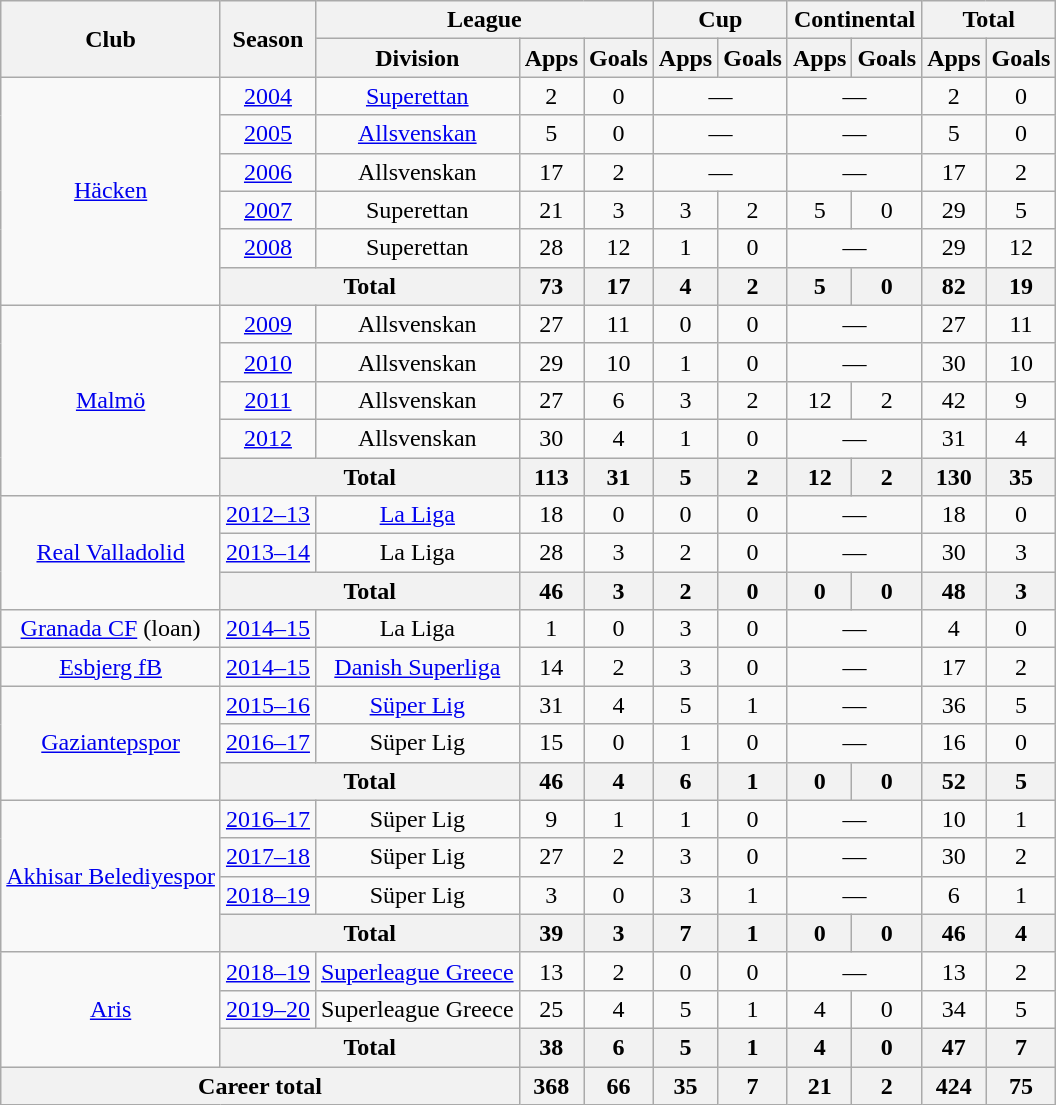<table class="wikitable" style="text-align:center">
<tr>
<th rowspan="2">Club</th>
<th rowspan="2">Season</th>
<th colspan="3">League</th>
<th colspan="2">Cup</th>
<th colspan="2">Continental</th>
<th colspan="2">Total</th>
</tr>
<tr>
<th>Division</th>
<th>Apps</th>
<th>Goals</th>
<th>Apps</th>
<th>Goals</th>
<th>Apps</th>
<th>Goals</th>
<th>Apps</th>
<th>Goals</th>
</tr>
<tr>
<td rowspan="6"><a href='#'>Häcken</a></td>
<td><a href='#'>2004</a></td>
<td><a href='#'>Superettan</a></td>
<td>2</td>
<td>0</td>
<td colspan="2">—</td>
<td colspan="2">—</td>
<td>2</td>
<td>0</td>
</tr>
<tr>
<td><a href='#'>2005</a></td>
<td><a href='#'>Allsvenskan</a></td>
<td>5</td>
<td>0</td>
<td colspan="2">—</td>
<td colspan="2">—</td>
<td>5</td>
<td>0</td>
</tr>
<tr>
<td><a href='#'>2006</a></td>
<td>Allsvenskan</td>
<td>17</td>
<td>2</td>
<td colspan="2">—</td>
<td colspan="2">—</td>
<td>17</td>
<td>2</td>
</tr>
<tr>
<td><a href='#'>2007</a></td>
<td>Superettan</td>
<td>21</td>
<td>3</td>
<td>3</td>
<td>2</td>
<td>5</td>
<td>0</td>
<td>29</td>
<td>5</td>
</tr>
<tr>
<td><a href='#'>2008</a></td>
<td>Superettan</td>
<td>28</td>
<td>12</td>
<td>1</td>
<td>0</td>
<td colspan="2">—</td>
<td>29</td>
<td>12</td>
</tr>
<tr>
<th colspan="2">Total</th>
<th>73</th>
<th>17</th>
<th>4</th>
<th>2</th>
<th>5</th>
<th>0</th>
<th>82</th>
<th>19</th>
</tr>
<tr>
<td rowspan="5"><a href='#'>Malmö</a></td>
<td><a href='#'>2009</a></td>
<td>Allsvenskan</td>
<td>27</td>
<td>11</td>
<td>0</td>
<td>0</td>
<td colspan="2">—</td>
<td>27</td>
<td>11</td>
</tr>
<tr>
<td><a href='#'>2010</a></td>
<td>Allsvenskan</td>
<td>29</td>
<td>10</td>
<td>1</td>
<td>0</td>
<td colspan="2">—</td>
<td>30</td>
<td>10</td>
</tr>
<tr>
<td><a href='#'>2011</a></td>
<td>Allsvenskan</td>
<td>27</td>
<td>6</td>
<td>3</td>
<td>2</td>
<td>12</td>
<td>2</td>
<td>42</td>
<td>9</td>
</tr>
<tr>
<td><a href='#'>2012</a></td>
<td>Allsvenskan</td>
<td>30</td>
<td>4</td>
<td>1</td>
<td>0</td>
<td colspan="2">—</td>
<td>31</td>
<td>4</td>
</tr>
<tr>
<th colspan="2">Total</th>
<th>113</th>
<th>31</th>
<th>5</th>
<th>2</th>
<th>12</th>
<th>2</th>
<th>130</th>
<th>35</th>
</tr>
<tr>
<td rowspan="3"><a href='#'>Real Valladolid</a></td>
<td><a href='#'>2012–13</a></td>
<td><a href='#'>La Liga</a></td>
<td>18</td>
<td>0</td>
<td>0</td>
<td>0</td>
<td colspan="2">—</td>
<td>18</td>
<td>0</td>
</tr>
<tr>
<td><a href='#'>2013–14</a></td>
<td>La Liga</td>
<td>28</td>
<td>3</td>
<td>2</td>
<td>0</td>
<td colspan="2">—</td>
<td>30</td>
<td>3</td>
</tr>
<tr>
<th colspan="2">Total</th>
<th>46</th>
<th>3</th>
<th>2</th>
<th>0</th>
<th>0</th>
<th>0</th>
<th>48</th>
<th>3</th>
</tr>
<tr>
<td><a href='#'>Granada CF</a> (loan)</td>
<td><a href='#'>2014–15</a></td>
<td>La Liga</td>
<td>1</td>
<td>0</td>
<td>3</td>
<td>0</td>
<td colspan="2">—</td>
<td>4</td>
<td>0</td>
</tr>
<tr>
<td><a href='#'>Esbjerg fB</a></td>
<td><a href='#'>2014–15</a></td>
<td><a href='#'>Danish Superliga</a></td>
<td>14</td>
<td>2</td>
<td>3</td>
<td>0</td>
<td colspan="2">—</td>
<td>17</td>
<td>2</td>
</tr>
<tr>
<td rowspan="3"><a href='#'>Gaziantepspor</a></td>
<td><a href='#'>2015–16</a></td>
<td><a href='#'>Süper Lig</a></td>
<td>31</td>
<td>4</td>
<td>5</td>
<td>1</td>
<td colspan="2">—</td>
<td>36</td>
<td>5</td>
</tr>
<tr>
<td><a href='#'>2016–17</a></td>
<td>Süper Lig</td>
<td>15</td>
<td>0</td>
<td>1</td>
<td>0</td>
<td colspan="2">—</td>
<td>16</td>
<td>0</td>
</tr>
<tr>
<th colspan="2">Total</th>
<th>46</th>
<th>4</th>
<th>6</th>
<th>1</th>
<th>0</th>
<th>0</th>
<th>52</th>
<th>5</th>
</tr>
<tr>
<td rowspan="4"><a href='#'>Akhisar Belediyespor</a></td>
<td><a href='#'>2016–17</a></td>
<td>Süper Lig</td>
<td>9</td>
<td>1</td>
<td>1</td>
<td>0</td>
<td colspan="2">—</td>
<td>10</td>
<td>1</td>
</tr>
<tr>
<td><a href='#'>2017–18</a></td>
<td>Süper Lig</td>
<td>27</td>
<td>2</td>
<td>3</td>
<td>0</td>
<td colspan="2">—</td>
<td>30</td>
<td>2</td>
</tr>
<tr>
<td><a href='#'>2018–19</a></td>
<td>Süper Lig</td>
<td>3</td>
<td>0</td>
<td>3</td>
<td>1</td>
<td colspan="2">—</td>
<td>6</td>
<td>1</td>
</tr>
<tr>
<th colspan="2">Total</th>
<th>39</th>
<th>3</th>
<th>7</th>
<th>1</th>
<th>0</th>
<th>0</th>
<th>46</th>
<th>4</th>
</tr>
<tr>
<td rowspan="3"><a href='#'>Aris</a></td>
<td><a href='#'>2018–19</a></td>
<td><a href='#'>Superleague Greece</a></td>
<td>13</td>
<td>2</td>
<td>0</td>
<td>0</td>
<td colspan="2">—</td>
<td>13</td>
<td>2</td>
</tr>
<tr>
<td><a href='#'>2019–20</a></td>
<td>Superleague Greece</td>
<td>25</td>
<td>4</td>
<td>5</td>
<td>1</td>
<td>4</td>
<td>0</td>
<td>34</td>
<td>5</td>
</tr>
<tr>
<th colspan="2">Total</th>
<th>38</th>
<th>6</th>
<th>5</th>
<th>1</th>
<th>4</th>
<th>0</th>
<th>47</th>
<th>7</th>
</tr>
<tr>
<th colspan="3">Career total</th>
<th>368</th>
<th>66</th>
<th>35</th>
<th>7</th>
<th>21</th>
<th>2</th>
<th>424</th>
<th>75</th>
</tr>
</table>
